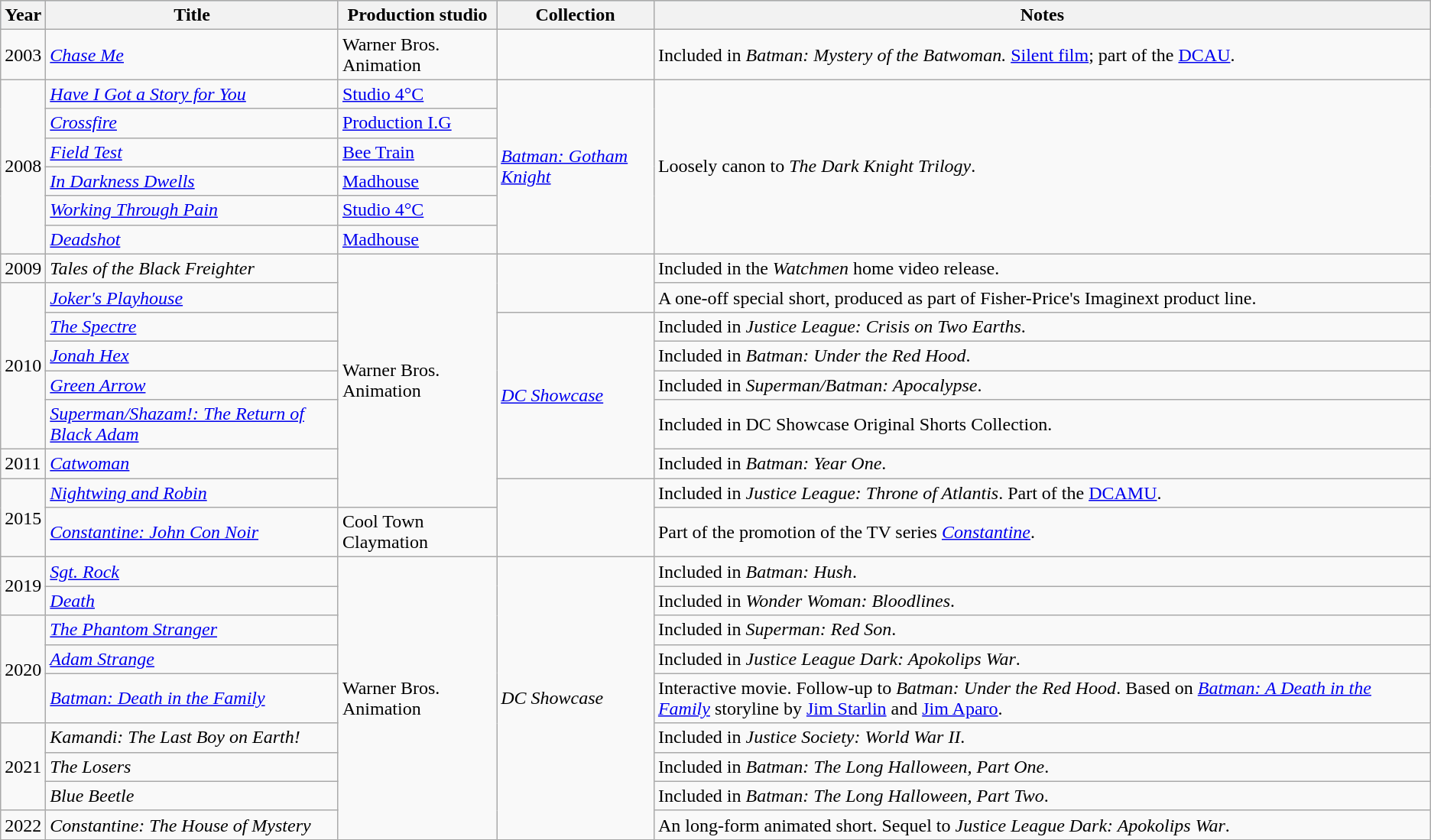<table class="wikitable sortable">
<tr style="background:#b0c4de;">
<th>Year</th>
<th>Title</th>
<th>Production studio</th>
<th>Collection</th>
<th>Notes</th>
</tr>
<tr>
<td>2003</td>
<td><em><a href='#'>Chase Me</a></em></td>
<td>Warner Bros. Animation</td>
<td></td>
<td>Included in <em>Batman: Mystery of the Batwoman.</em> <a href='#'>Silent film</a>; part of the <a href='#'>DCAU</a>.</td>
</tr>
<tr>
<td rowspan="6">2008</td>
<td><em><a href='#'>Have I Got a Story for You</a></em></td>
<td><a href='#'>Studio 4°C</a></td>
<td rowspan="6"><em><a href='#'>Batman: Gotham Knight</a></em></td>
<td rowspan="6">Loosely canon to <em>The Dark Knight Trilogy</em>.</td>
</tr>
<tr>
<td><em><a href='#'>Crossfire</a></em></td>
<td><a href='#'>Production I.G</a></td>
</tr>
<tr>
<td><em><a href='#'>Field Test</a></em></td>
<td><a href='#'>Bee Train</a></td>
</tr>
<tr>
<td><em><a href='#'>In Darkness Dwells</a></em></td>
<td><a href='#'>Madhouse</a></td>
</tr>
<tr>
<td><em><a href='#'>Working Through Pain</a></em></td>
<td><a href='#'>Studio 4°C</a></td>
</tr>
<tr>
<td><em><a href='#'>Deadshot</a></em></td>
<td><a href='#'>Madhouse</a></td>
</tr>
<tr>
<td>2009</td>
<td><em>Tales of the Black Freighter</em></td>
<td rowspan="8">Warner Bros. Animation</td>
<td rowspan="2"></td>
<td>Included in the <em>Watchmen</em> home video release.</td>
</tr>
<tr>
<td rowspan="5">2010</td>
<td><em><a href='#'>Joker's Playhouse</a></em></td>
<td>A one-off special short, produced as part of Fisher-Price's Imaginext product line.</td>
</tr>
<tr>
<td><em><a href='#'>The Spectre</a></em></td>
<td rowspan="5"><em><a href='#'>DC Showcase</a></em></td>
<td>Included in <em>Justice League: Crisis on Two Earths</em>.</td>
</tr>
<tr>
<td><em><a href='#'>Jonah Hex</a></em></td>
<td>Included in <em>Batman: Under the Red Hood</em>.</td>
</tr>
<tr>
<td><em><a href='#'>Green Arrow</a></em></td>
<td>Included in <em>Superman/Batman: Apocalypse</em>.</td>
</tr>
<tr>
<td><em><a href='#'>Superman/Shazam!: The Return of Black Adam</a></em></td>
<td>Included in DC Showcase Original Shorts Collection.</td>
</tr>
<tr>
<td>2011</td>
<td><em><a href='#'>Catwoman</a></em></td>
<td>Included in <em>Batman: Year One</em>.</td>
</tr>
<tr>
<td rowspan="2">2015</td>
<td><em><a href='#'>Nightwing and Robin</a></em></td>
<td rowspan="2"></td>
<td>Included in <em>Justice League: Throne of Atlantis</em>. Part of the <a href='#'>DCAMU</a>.</td>
</tr>
<tr>
<td><em><a href='#'>Constantine: John Con Noir</a></em></td>
<td>Cool Town Claymation</td>
<td>Part of the promotion of the TV series <em><a href='#'>Constantine</a></em>.</td>
</tr>
<tr>
<td rowspan="2">2019</td>
<td><em><a href='#'>Sgt. Rock</a></em></td>
<td rowspan="9">Warner Bros. Animation</td>
<td rowspan="9"><em>DC Showcase</em></td>
<td>Included in <em>Batman: Hush</em>.</td>
</tr>
<tr>
<td><em><a href='#'>Death</a></em></td>
<td>Included in <em>Wonder Woman: Bloodlines</em>.</td>
</tr>
<tr>
<td rowspan="3">2020</td>
<td><em><a href='#'>The Phantom Stranger</a></em></td>
<td>Included in <em>Superman: Red Son</em>.</td>
</tr>
<tr>
<td><em><a href='#'>Adam Strange</a></em></td>
<td>Included in <em>Justice League Dark: Apokolips War</em>.</td>
</tr>
<tr>
<td><em><a href='#'>Batman: Death in the Family</a></em></td>
<td>Interactive movie. Follow-up to <em>Batman: Under the Red Hood</em>. Based on <em><a href='#'>Batman: A Death in the Family</a></em> storyline by <a href='#'>Jim Starlin</a> and <a href='#'>Jim Aparo</a>.</td>
</tr>
<tr>
<td rowspan="3">2021</td>
<td><em>Kamandi: The Last Boy on Earth!</em></td>
<td>Included in <em>Justice Society: World War II</em>.</td>
</tr>
<tr>
<td><em>The Losers</em></td>
<td>Included in <em>Batman: The Long Halloween, Part One</em>.</td>
</tr>
<tr>
<td><em>Blue Beetle</em></td>
<td>Included in <em>Batman: The Long Halloween, Part Two</em>.</td>
</tr>
<tr>
<td>2022</td>
<td><em>Constantine: The House of Mystery</em></td>
<td>An long-form animated short. Sequel to <em>Justice League Dark: Apokolips War</em>.</td>
</tr>
</table>
